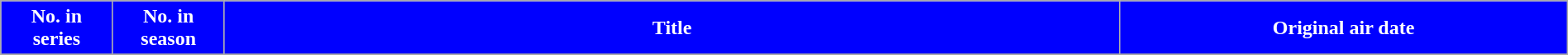<table class="wikitable plainrowheaders" style="width:100%; margin:auto; background:#FFF;">
<tr>
<th style="width:5%; background:blue; color:#fff;">No. in<br>series </th>
<th style="width:5%; background:blue; color:#fff;">No. in<br>season </th>
<th style="width:40%; background:blue; color:#fff;">Title</th>
<th style="width:20%; background:blue; color:#fff;">Original air date</th>
</tr>
<tr>
</tr>
</table>
